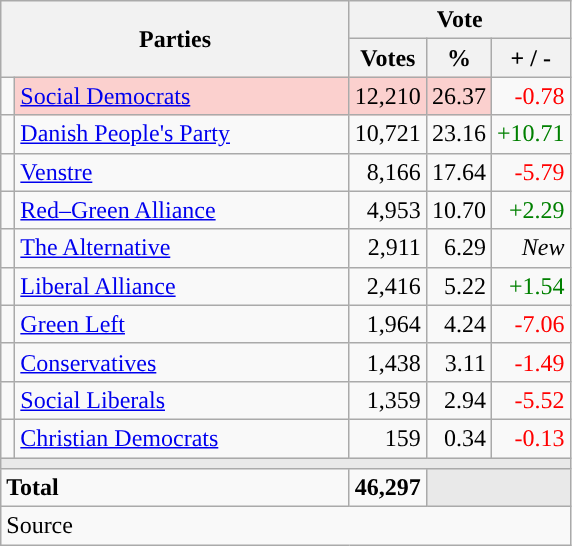<table class="wikitable" style="text-align:right;">
<tr>
<th style="text-align:centre;" rowspan="2" colspan="2" width="225">Parties</th>
<th colspan="3">Vote</th>
</tr>
<tr>
<th width="15">Votes</th>
<th width="15">%</th>
<th width="15">+ / -</th>
</tr>
<tr>
<td width="2" style="color:inherit;background:"></td>
<td bgcolor=#fbd0ce  align="left"><a href='#'>Social Democrats</a></td>
<td bgcolor=#fbd0ce>12,210</td>
<td bgcolor=#fbd0ce>26.37</td>
<td style=color:red;>-0.78</td>
</tr>
<tr>
<td width="2" style="color:inherit;background:"></td>
<td align="left"><a href='#'>Danish People's Party</a></td>
<td>10,721</td>
<td>23.16</td>
<td style=color:green;>+10.71</td>
</tr>
<tr>
<td width="2" style="color:inherit;background:"></td>
<td align="left"><a href='#'>Venstre</a></td>
<td>8,166</td>
<td>17.64</td>
<td style=color:red;>-5.79</td>
</tr>
<tr>
<td width="2" style="color:inherit;background:"></td>
<td align="left"><a href='#'>Red–Green Alliance</a></td>
<td>4,953</td>
<td>10.70</td>
<td style=color:green;>+2.29</td>
</tr>
<tr>
<td width="2" style="color:inherit;background:"></td>
<td align="left"><a href='#'>The Alternative</a></td>
<td>2,911</td>
<td>6.29</td>
<td><em>New</em></td>
</tr>
<tr>
<td width="2" style="color:inherit;background:"></td>
<td align="left"><a href='#'>Liberal Alliance</a></td>
<td>2,416</td>
<td>5.22</td>
<td style=color:green;>+1.54</td>
</tr>
<tr>
<td width="2" style="color:inherit;background:"></td>
<td align="left"><a href='#'>Green Left</a></td>
<td>1,964</td>
<td>4.24</td>
<td style=color:red;>-7.06</td>
</tr>
<tr>
<td width="2" style="color:inherit;background:"></td>
<td align="left"><a href='#'>Conservatives</a></td>
<td>1,438</td>
<td>3.11</td>
<td style=color:red;>-1.49</td>
</tr>
<tr>
<td width="2" style="color:inherit;background:"></td>
<td align="left"><a href='#'>Social Liberals</a></td>
<td>1,359</td>
<td>2.94</td>
<td style=color:red;>-5.52</td>
</tr>
<tr>
<td width="2" style="color:inherit;background:"></td>
<td align="left"><a href='#'>Christian Democrats</a></td>
<td>159</td>
<td>0.34</td>
<td style=color:red;>-0.13</td>
</tr>
<tr>
<td colspan="7" bgcolor="#E9E9E9"></td>
</tr>
<tr>
<td align="left" colspan="2"><strong>Total</strong></td>
<td><strong>46,297</strong></td>
<td bgcolor="#E9E9E9" colspan="2"></td>
</tr>
<tr>
<td align="left" colspan="6">Source</td>
</tr>
</table>
